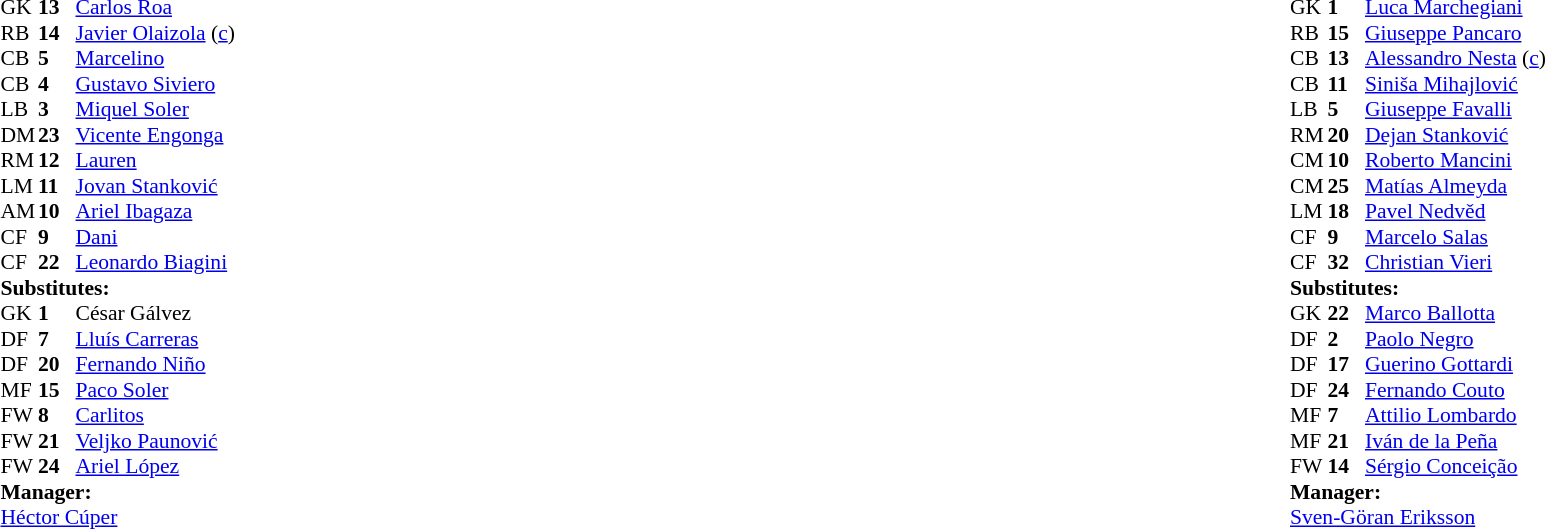<table width=100%>
<tr>
<td valign="top" width="40%"><br><table style="font-size:90%" cellspacing="0" cellpadding="0">
<tr>
<th width=25></th>
<th width=25></th>
</tr>
<tr>
<td>GK</td>
<td><strong>13</strong></td>
<td> <a href='#'>Carlos Roa</a></td>
</tr>
<tr>
<td>RB</td>
<td><strong>14</strong></td>
<td> <a href='#'>Javier Olaizola</a> (<a href='#'>c</a>)</td>
</tr>
<tr>
<td>CB</td>
<td><strong>5</strong></td>
<td> <a href='#'>Marcelino</a></td>
</tr>
<tr>
<td>CB</td>
<td><strong>4</strong></td>
<td> <a href='#'>Gustavo Siviero</a></td>
<td></td>
</tr>
<tr>
<td>LB</td>
<td><strong>3</strong></td>
<td> <a href='#'>Miquel Soler</a></td>
</tr>
<tr>
<td>DM</td>
<td><strong>23</strong></td>
<td> <a href='#'>Vicente Engonga</a></td>
</tr>
<tr>
<td>RM</td>
<td><strong>12</strong></td>
<td> <a href='#'>Lauren</a></td>
</tr>
<tr>
<td>LM</td>
<td><strong>11</strong></td>
<td> <a href='#'>Jovan Stanković</a></td>
</tr>
<tr>
<td>AM</td>
<td><strong>10</strong></td>
<td> <a href='#'>Ariel Ibagaza</a></td>
</tr>
<tr>
<td>CF</td>
<td><strong>9</strong></td>
<td> <a href='#'>Dani</a></td>
</tr>
<tr>
<td>CF</td>
<td><strong>22</strong></td>
<td> <a href='#'>Leonardo Biagini</a></td>
<td></td>
<td></td>
</tr>
<tr>
<td colspan=3><strong>Substitutes:</strong></td>
</tr>
<tr>
<td>GK</td>
<td><strong>1</strong></td>
<td> César Gálvez</td>
</tr>
<tr>
<td>DF</td>
<td><strong>7</strong></td>
<td> <a href='#'>Lluís Carreras</a></td>
</tr>
<tr>
<td>DF</td>
<td><strong>20</strong></td>
<td> <a href='#'>Fernando Niño</a></td>
</tr>
<tr>
<td>MF</td>
<td><strong>15</strong></td>
<td> <a href='#'>Paco Soler</a></td>
</tr>
<tr>
<td>FW</td>
<td><strong>8</strong></td>
<td> <a href='#'>Carlitos</a></td>
</tr>
<tr>
<td>FW</td>
<td><strong>21</strong></td>
<td> <a href='#'>Veljko Paunović</a></td>
<td></td>
<td></td>
</tr>
<tr>
<td>FW</td>
<td><strong>24</strong></td>
<td> <a href='#'>Ariel López</a></td>
</tr>
<tr>
<td colspan=3><strong>Manager:</strong></td>
</tr>
<tr>
<td colspan=4> <a href='#'>Héctor Cúper</a></td>
</tr>
</table>
</td>
<td valign="top"></td>
<td valign="top" width="50%"><br><table style="font-size: 90%; margin: auto;" cellspacing="0" cellpadding="0">
<tr>
<th width=25></th>
<th width=25></th>
</tr>
<tr>
<td>GK</td>
<td><strong>1</strong></td>
<td> <a href='#'>Luca Marchegiani</a></td>
<td></td>
</tr>
<tr>
<td>RB</td>
<td><strong>15</strong></td>
<td> <a href='#'>Giuseppe Pancaro</a></td>
</tr>
<tr>
<td>CB</td>
<td><strong>13</strong></td>
<td> <a href='#'>Alessandro Nesta</a> (<a href='#'>c</a>)</td>
</tr>
<tr>
<td>CB</td>
<td><strong>11</strong></td>
<td> <a href='#'>Siniša Mihajlović</a></td>
<td></td>
</tr>
<tr>
<td>LB</td>
<td><strong>5</strong></td>
<td> <a href='#'>Giuseppe Favalli</a></td>
</tr>
<tr>
<td>RM</td>
<td><strong>20</strong></td>
<td> <a href='#'>Dejan Stanković</a></td>
<td></td>
<td></td>
</tr>
<tr>
<td>CM</td>
<td><strong>10</strong></td>
<td> <a href='#'>Roberto Mancini</a></td>
<td></td>
<td></td>
</tr>
<tr>
<td>CM</td>
<td><strong>25</strong></td>
<td> <a href='#'>Matías Almeyda</a></td>
</tr>
<tr>
<td>LM</td>
<td><strong>18</strong></td>
<td> <a href='#'>Pavel Nedvěd</a></td>
<td></td>
<td></td>
</tr>
<tr>
<td>CF</td>
<td><strong>9</strong></td>
<td> <a href='#'>Marcelo Salas</a></td>
</tr>
<tr>
<td>CF</td>
<td><strong>32</strong></td>
<td> <a href='#'>Christian Vieri</a></td>
<td></td>
</tr>
<tr>
<td colspan=3><strong>Substitutes:</strong></td>
</tr>
<tr>
<td>GK</td>
<td><strong>22</strong></td>
<td> <a href='#'>Marco Ballotta</a></td>
</tr>
<tr>
<td>DF</td>
<td><strong>2</strong></td>
<td> <a href='#'>Paolo Negro</a></td>
</tr>
<tr>
<td>DF</td>
<td><strong>17</strong></td>
<td> <a href='#'>Guerino Gottardi</a></td>
</tr>
<tr>
<td>DF</td>
<td><strong>24</strong></td>
<td> <a href='#'>Fernando Couto</a></td>
<td></td>
<td></td>
</tr>
<tr>
<td>MF</td>
<td><strong>7</strong></td>
<td> <a href='#'>Attilio Lombardo</a></td>
<td></td>
<td></td>
</tr>
<tr>
<td>MF</td>
<td><strong>21</strong></td>
<td> <a href='#'>Iván de la Peña</a></td>
</tr>
<tr>
<td>FW</td>
<td><strong>14</strong></td>
<td> <a href='#'>Sérgio Conceição</a></td>
<td></td>
<td></td>
</tr>
<tr>
<td colspan=3><strong>Manager:</strong></td>
</tr>
<tr>
<td colspan=4> <a href='#'>Sven-Göran Eriksson</a></td>
</tr>
</table>
</td>
</tr>
</table>
